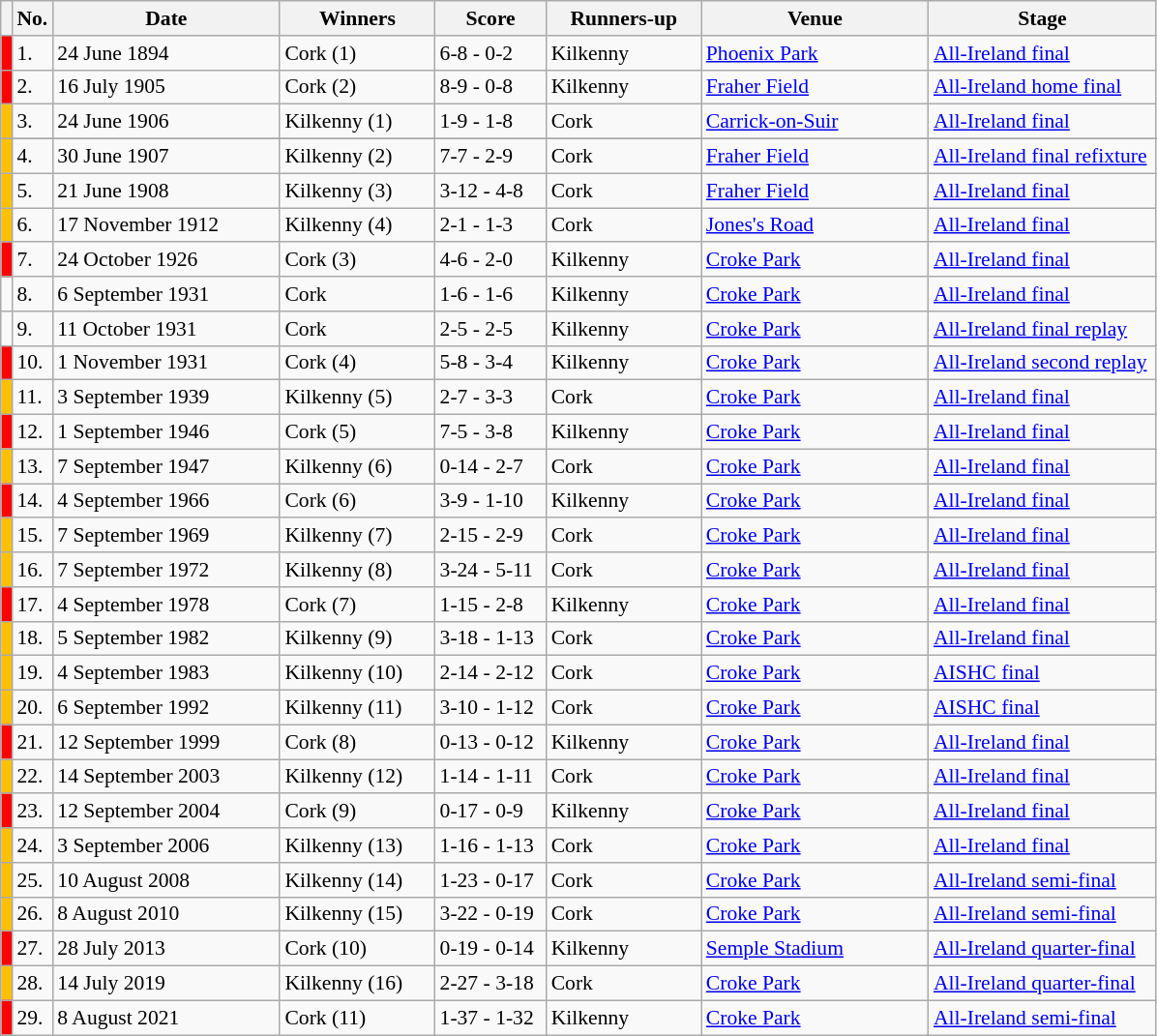<table class="wikitable" style="font-size:90%">
<tr>
<th width=1></th>
<th width=5>No.</th>
<th width=150>Date</th>
<th width=100>Winners</th>
<th width=70>Score</th>
<th width=100>Runners-up</th>
<th width=150>Venue</th>
<th width=150>Stage</th>
</tr>
<tr>
<td style="background-color:#FF0000"></td>
<td>1.</td>
<td>24 June 1894</td>
<td>Cork (1)</td>
<td>6-8 - 0-2</td>
<td>Kilkenny</td>
<td><a href='#'>Phoenix Park</a></td>
<td><a href='#'>All-Ireland final</a></td>
</tr>
<tr>
<td style="background-color:#FF0000"></td>
<td>2.</td>
<td>16 July 1905</td>
<td>Cork (2)</td>
<td>8-9 - 0-8</td>
<td>Kilkenny</td>
<td><a href='#'>Fraher Field</a></td>
<td><a href='#'>All-Ireland home final</a></td>
</tr>
<tr>
<td style="background-color:#FFC000"></td>
<td>3.</td>
<td>24 June 1906</td>
<td>Kilkenny (1)</td>
<td>1-9 - 1-8</td>
<td>Cork</td>
<td><a href='#'>Carrick-on-Suir</a></td>
<td><a href='#'>All-Ireland final</a></td>
</tr>
<tr>
</tr>
<tr>
<td style="background-color:#FFC000"></td>
<td>4.</td>
<td>30 June 1907</td>
<td>Kilkenny (2)</td>
<td>7-7 - 2-9</td>
<td>Cork</td>
<td><a href='#'>Fraher Field</a></td>
<td><a href='#'>All-Ireland final refixture</a></td>
</tr>
<tr>
<td style="background-color:#FFC000"></td>
<td>5.</td>
<td>21 June 1908</td>
<td>Kilkenny (3)</td>
<td>3-12 - 4-8</td>
<td>Cork</td>
<td><a href='#'>Fraher Field</a></td>
<td><a href='#'>All-Ireland final</a></td>
</tr>
<tr>
<td style="background-color:#FFC000"></td>
<td>6.</td>
<td>17 November 1912</td>
<td>Kilkenny (4)</td>
<td>2-1 - 1-3</td>
<td>Cork</td>
<td><a href='#'>Jones's Road</a></td>
<td><a href='#'>All-Ireland final</a></td>
</tr>
<tr>
<td style="background-color:#FF0000"></td>
<td>7.</td>
<td>24 October 1926</td>
<td>Cork (3)</td>
<td>4-6 - 2-0</td>
<td>Kilkenny</td>
<td><a href='#'>Croke Park</a></td>
<td><a href='#'>All-Ireland final</a></td>
</tr>
<tr>
<td></td>
<td>8.</td>
<td>6 September 1931</td>
<td>Cork</td>
<td>1-6 - 1-6</td>
<td>Kilkenny</td>
<td><a href='#'>Croke Park</a></td>
<td><a href='#'>All-Ireland final</a></td>
</tr>
<tr>
<td></td>
<td>9.</td>
<td>11 October 1931</td>
<td>Cork</td>
<td>2-5 - 2-5</td>
<td>Kilkenny</td>
<td><a href='#'>Croke Park</a></td>
<td><a href='#'>All-Ireland final replay</a></td>
</tr>
<tr>
<td style="background-color:#FF0000"></td>
<td>10.</td>
<td>1 November 1931</td>
<td>Cork (4)</td>
<td>5-8 - 3-4</td>
<td>Kilkenny</td>
<td><a href='#'>Croke Park</a></td>
<td><a href='#'>All-Ireland second replay</a></td>
</tr>
<tr>
<td style="background-color:#FFC000"></td>
<td>11.</td>
<td>3 September 1939</td>
<td>Kilkenny (5)</td>
<td>2-7 - 3-3</td>
<td>Cork</td>
<td><a href='#'>Croke Park</a></td>
<td><a href='#'>All-Ireland final</a></td>
</tr>
<tr>
<td style="background-color:#FF0000"></td>
<td>12.</td>
<td>1 September 1946</td>
<td>Cork (5)</td>
<td>7-5 - 3-8</td>
<td>Kilkenny</td>
<td><a href='#'>Croke Park</a></td>
<td><a href='#'>All-Ireland final</a></td>
</tr>
<tr>
<td style="background-color:#FFC000"></td>
<td>13.</td>
<td>7 September 1947</td>
<td>Kilkenny (6)</td>
<td>0-14 - 2-7</td>
<td>Cork</td>
<td><a href='#'>Croke Park</a></td>
<td><a href='#'>All-Ireland final</a></td>
</tr>
<tr>
<td style="background-color:#FF0000"></td>
<td>14.</td>
<td>4 September 1966</td>
<td>Cork (6)</td>
<td>3-9 - 1-10</td>
<td>Kilkenny</td>
<td><a href='#'>Croke Park</a></td>
<td><a href='#'>All-Ireland final</a></td>
</tr>
<tr>
<td style="background-color:#FFC000"></td>
<td>15.</td>
<td>7 September 1969</td>
<td>Kilkenny (7)</td>
<td>2-15 - 2-9</td>
<td>Cork</td>
<td><a href='#'>Croke Park</a></td>
<td><a href='#'>All-Ireland final</a></td>
</tr>
<tr>
<td style="background-color:#FFC000"></td>
<td>16.</td>
<td>7 September 1972</td>
<td>Kilkenny (8)</td>
<td>3-24 - 5-11</td>
<td>Cork</td>
<td><a href='#'>Croke Park</a></td>
<td><a href='#'>All-Ireland final</a></td>
</tr>
<tr>
<td style="background-color:#FF0000"></td>
<td>17.</td>
<td>4 September 1978</td>
<td>Cork (7)</td>
<td>1-15 - 2-8</td>
<td>Kilkenny</td>
<td><a href='#'>Croke Park</a></td>
<td><a href='#'>All-Ireland final</a></td>
</tr>
<tr>
<td style="background-color:#FFC000"></td>
<td>18.</td>
<td>5 September 1982</td>
<td>Kilkenny (9)</td>
<td>3-18 - 1-13</td>
<td>Cork</td>
<td><a href='#'>Croke Park</a></td>
<td><a href='#'>All-Ireland final</a></td>
</tr>
<tr>
<td style="background-color:#FFC000"></td>
<td>19.</td>
<td>4 September 1983</td>
<td>Kilkenny (10)</td>
<td>2-14 - 2-12</td>
<td>Cork</td>
<td><a href='#'>Croke Park</a></td>
<td><a href='#'>AISHC final</a></td>
</tr>
<tr>
<td style="background-color:#FFC000"></td>
<td>20.</td>
<td>6 September 1992</td>
<td>Kilkenny (11)</td>
<td>3-10 - 1-12</td>
<td>Cork</td>
<td><a href='#'>Croke Park</a></td>
<td><a href='#'>AISHC final</a></td>
</tr>
<tr>
<td style="background-color:#FF0000"></td>
<td>21.</td>
<td>12 September 1999</td>
<td>Cork (8)</td>
<td>0-13 - 0-12</td>
<td>Kilkenny</td>
<td><a href='#'>Croke Park</a></td>
<td><a href='#'>All-Ireland final</a></td>
</tr>
<tr>
<td style="background-color:#FFC000"></td>
<td>22.</td>
<td>14 September 2003</td>
<td>Kilkenny (12)</td>
<td>1-14 - 1-11</td>
<td>Cork</td>
<td><a href='#'>Croke Park</a></td>
<td><a href='#'>All-Ireland final</a></td>
</tr>
<tr>
<td style="background-color:#FF0000"></td>
<td>23.</td>
<td>12 September 2004</td>
<td>Cork (9)</td>
<td>0-17 - 0-9</td>
<td>Kilkenny</td>
<td><a href='#'>Croke Park</a></td>
<td><a href='#'>All-Ireland final</a></td>
</tr>
<tr>
<td style="background-color:#FFC000"></td>
<td>24.</td>
<td>3 September 2006</td>
<td>Kilkenny (13)</td>
<td>1-16 - 1-13</td>
<td>Cork</td>
<td><a href='#'>Croke Park</a></td>
<td><a href='#'>All-Ireland final</a></td>
</tr>
<tr>
<td style="background-color:#FFC000"></td>
<td>25.</td>
<td>10 August 2008</td>
<td>Kilkenny (14)</td>
<td>1-23 - 0-17</td>
<td>Cork</td>
<td><a href='#'>Croke Park</a></td>
<td><a href='#'>All-Ireland semi-final</a></td>
</tr>
<tr>
<td style="background-color:#FFC000"></td>
<td>26.</td>
<td>8 August 2010</td>
<td>Kilkenny (15)</td>
<td>3-22 - 0-19</td>
<td>Cork</td>
<td><a href='#'>Croke Park</a></td>
<td><a href='#'>All-Ireland semi-final</a></td>
</tr>
<tr>
<td style="background-color:#FF0000"></td>
<td>27.</td>
<td>28 July 2013</td>
<td>Cork (10)</td>
<td>0-19 - 0-14</td>
<td>Kilkenny</td>
<td><a href='#'>Semple Stadium</a></td>
<td><a href='#'>All-Ireland quarter-final</a></td>
</tr>
<tr>
<td style="background-color:#FFC000"></td>
<td>28.</td>
<td>14 July 2019</td>
<td>Kilkenny (16)</td>
<td>2-27 - 3-18</td>
<td>Cork</td>
<td><a href='#'>Croke Park</a></td>
<td><a href='#'>All-Ireland quarter-final</a></td>
</tr>
<tr>
<td style="background-color:#FF0000"></td>
<td>29.</td>
<td>8 August 2021</td>
<td>Cork (11)</td>
<td>1-37 - 1-32</td>
<td>Kilkenny</td>
<td><a href='#'>Croke Park</a></td>
<td><a href='#'>All-Ireland semi-final</a></td>
</tr>
</table>
